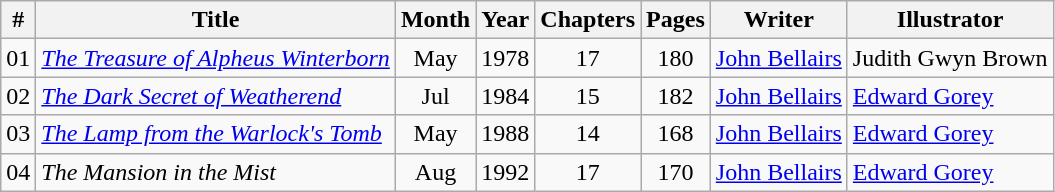<table class="wikitable sortable" style="white-space:nowrap">
<tr>
<th>#</th>
<th>Title</th>
<th>Month</th>
<th>Year</th>
<th>Chapters</th>
<th>Pages</th>
<th>Writer</th>
<th>Illustrator</th>
</tr>
<tr>
<td style="text-align:center">01</td>
<td><em><a href='#'>The Treasure of Alpheus Winterborn</a></em></td>
<td style="text-align:center">May</td>
<td style="text-align:center">1978</td>
<td style="text-align:center">17</td>
<td style="text-align:center">180</td>
<td><a href='#'>John Bellairs</a></td>
<td>Judith Gwyn Brown</td>
</tr>
<tr>
<td style="text-align:center">02</td>
<td><em><a href='#'>The Dark Secret of Weatherend</a></em></td>
<td style="text-align:center">Jul</td>
<td style="text-align:center">1984</td>
<td style="text-align:center">15</td>
<td style="text-align:center">182</td>
<td><a href='#'>John Bellairs</a></td>
<td><a href='#'>Edward Gorey</a></td>
</tr>
<tr>
<td style="text-align:center">03</td>
<td><em><a href='#'>The Lamp from the Warlock's Tomb</a></em></td>
<td style="text-align:center">May</td>
<td style="text-align:center">1988</td>
<td style="text-align:center">14</td>
<td style="text-align:center">168</td>
<td><a href='#'>John Bellairs</a></td>
<td><a href='#'>Edward Gorey</a></td>
</tr>
<tr>
<td style="text-align:center">04</td>
<td><em>The Mansion in the Mist</em></td>
<td style="text-align:center">Aug</td>
<td style="text-align:center">1992</td>
<td style="text-align:center">17</td>
<td style="text-align:center">170</td>
<td><a href='#'>John Bellairs</a></td>
<td><a href='#'>Edward Gorey</a></td>
</tr>
</table>
